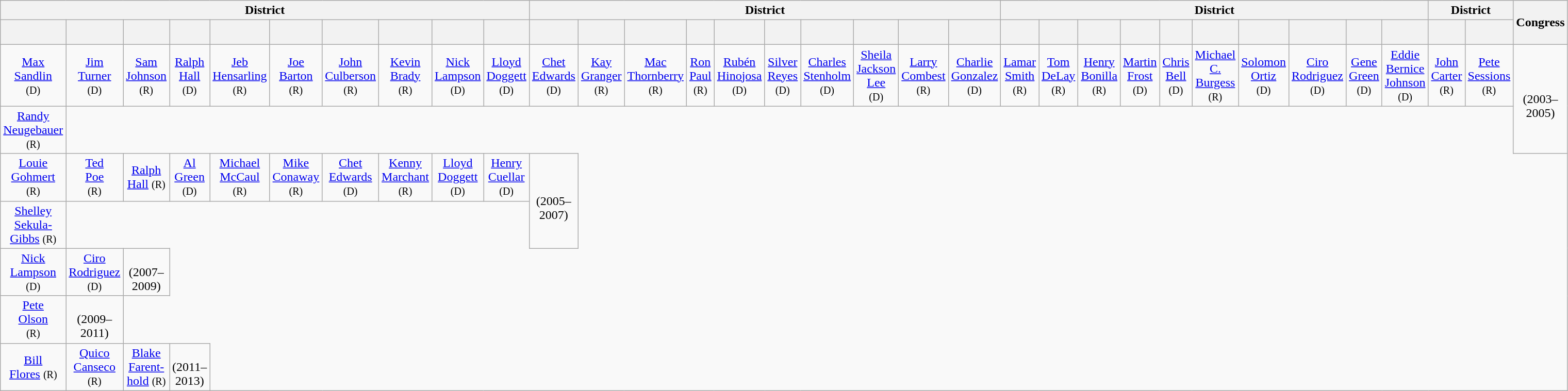<table class=wikitable style="text-align:center">
<tr>
<th colspan=10>District</th>
<th colspan=10>District</th>
<th colspan=10>District</th>
<th colspan=2>District</th>
<th rowspan=2>Congress</th>
</tr>
<tr style="height:2em">
<th></th>
<th></th>
<th></th>
<th></th>
<th></th>
<th></th>
<th></th>
<th></th>
<th></th>
<th></th>
<th></th>
<th></th>
<th></th>
<th></th>
<th></th>
<th></th>
<th></th>
<th></th>
<th></th>
<th></th>
<th></th>
<th></th>
<th></th>
<th></th>
<th></th>
<th></th>
<th></th>
<th></th>
<th></th>
<th></th>
<th></th>
<th></th>
</tr>
<tr style="height:2em">
<td><a href='#'>Max<br>Sandlin</a><br><small>(D)</small></td>
<td><a href='#'>Jim<br>Turner</a><br><small>(D)</small></td>
<td><a href='#'>Sam<br>Johnson</a><br><small>(R)</small></td>
<td><a href='#'>Ralph<br>Hall</a> <small>(D)</small></td>
<td><a href='#'>Jeb<br>Hensarling</a><br><small>(R)</small></td>
<td><a href='#'>Joe<br>Barton</a><br><small>(R)</small></td>
<td><a href='#'>John<br>Culberson</a><br><small>(R)</small></td>
<td><a href='#'>Kevin<br>Brady</a><br><small>(R)</small></td>
<td><a href='#'>Nick<br>Lampson</a><br><small>(D)</small></td>
<td><a href='#'>Lloyd<br>Doggett</a><br><small>(D)</small></td>
<td><a href='#'>Chet<br>Edwards</a><br><small>(D)</small></td>
<td><a href='#'>Kay<br>Granger</a><br><small>(R)</small></td>
<td><a href='#'>Mac<br>Thornberry</a><br><small>(R)</small></td>
<td><a href='#'>Ron<br>Paul</a><br><small>(R)</small></td>
<td><a href='#'>Rubén<br>Hinojosa</a><br><small>(D)</small></td>
<td><a href='#'>Silver<br>Reyes</a><br><small>(D)</small></td>
<td><a href='#'>Charles<br>Stenholm</a><br><small>(D)</small></td>
<td><a href='#'>Sheila<br>Jackson<br>Lee</a><br><small>(D)</small></td>
<td><a href='#'>Larry<br>Combest</a> <small>(R)</small></td>
<td><a href='#'>Charlie<br>Gonzalez</a><br><small>(D)</small></td>
<td><a href='#'>Lamar<br>Smith</a><br><small>(R)</small></td>
<td><a href='#'>Tom<br>DeLay</a><br><small>(R)</small></td>
<td><a href='#'>Henry<br>Bonilla</a><br><small>(R)</small></td>
<td><a href='#'>Martin<br>Frost</a><br><small>(D)</small></td>
<td><a href='#'>Chris Bell</a><br><small>(D)</small></td>
<td><a href='#'>Michael<br>C.<br>Burgess</a><br><small>(R)</small></td>
<td><a href='#'>Solomon<br>Ortiz</a><br><small>(D)</small></td>
<td><a href='#'>Ciro<br>Rodriguez</a><br><small>(D)</small></td>
<td><a href='#'>Gene<br>Green</a><br><small>(D)</small></td>
<td><a href='#'>Eddie<br>Bernice<br>Johnson</a><br><small>(D)</small></td>
<td><a href='#'>John<br>Carter</a><br><small>(R)</small></td>
<td><a href='#'>Pete<br>Sessions</a><br><small>(R)</small></td>
<td rowspan=2><strong></strong><br>(2003–2005)</td>
</tr>
<tr style="height:2em">
<td><a href='#'>Randy<br>Neugebauer</a><br><small>(R)</small></td>
</tr>
<tr style="height:2em">
<td><a href='#'>Louie<br>Gohmert</a><br><small>(R)</small></td>
<td><a href='#'>Ted<br>Poe</a><br><small>(R)</small></td>
<td><a href='#'>Ralph<br>Hall</a> <small>(R)</small></td>
<td><a href='#'>Al<br>Green</a><br><small>(D)</small></td>
<td><a href='#'>Michael<br>McCaul</a><br><small>(R)</small></td>
<td><a href='#'>Mike<br>Conaway</a><br><small>(R)</small></td>
<td><a href='#'>Chet<br>Edwards</a><br><small>(D)</small></td>
<td><a href='#'>Kenny<br>Marchant</a><br><small>(R)</small></td>
<td><a href='#'>Lloyd<br>Doggett</a><br><small>(D)</small></td>
<td><a href='#'>Henry<br>Cuellar</a><br><small>(D)</small></td>
<td rowspan=2><strong></strong><br>(2005–2007)</td>
</tr>
<tr style="height:2em">
<td><a href='#'>Shelley Sekula-<br>Gibbs</a> <small>(R)</small></td>
</tr>
<tr style="height:2em">
<td><a href='#'>Nick<br>Lampson</a> <small>(D)</small></td>
<td><a href='#'>Ciro<br>Rodriguez</a><br><small>(D)</small></td>
<td><strong></strong><br>(2007–2009)</td>
</tr>
<tr style="height:2em">
<td><a href='#'>Pete<br>Olson</a><br><small>(R)</small></td>
<td><strong></strong><br>(2009–2011)</td>
</tr>
<tr style="height:2em">
<td><a href='#'>Bill<br>Flores</a> <small>(R)</small></td>
<td><a href='#'>Quico<br>Canseco</a> <small>(R)</small></td>
<td><a href='#'>Blake Farent-<br>hold</a> <small>(R)</small></td>
<td><strong></strong><br>(2011–2013)</td>
</tr>
</table>
